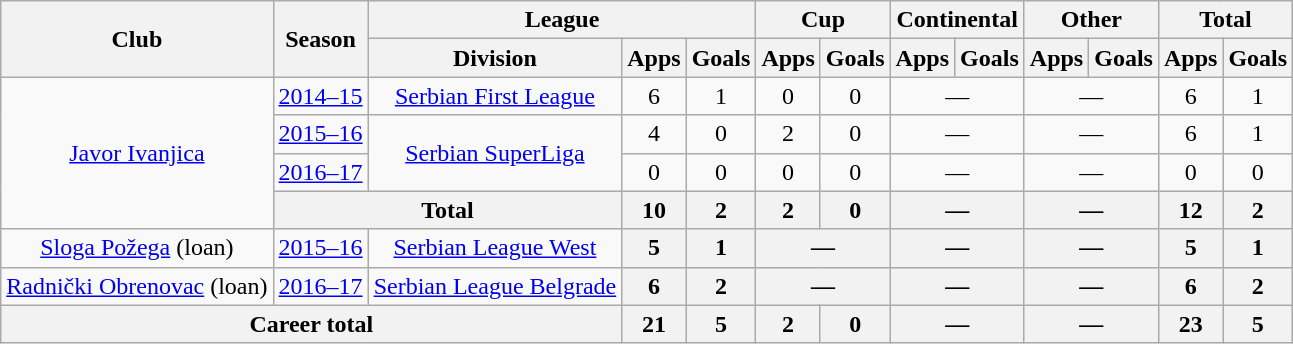<table class="wikitable" style="text-align:center">
<tr>
<th rowspan="2">Club</th>
<th rowspan="2">Season</th>
<th colspan="3">League</th>
<th colspan="2">Cup</th>
<th colspan="2">Continental</th>
<th colspan="2">Other</th>
<th colspan="2">Total</th>
</tr>
<tr>
<th>Division</th>
<th>Apps</th>
<th>Goals</th>
<th>Apps</th>
<th>Goals</th>
<th>Apps</th>
<th>Goals</th>
<th>Apps</th>
<th>Goals</th>
<th>Apps</th>
<th>Goals</th>
</tr>
<tr>
<td rowspan="4"><a href='#'>Javor Ivanjica</a></td>
<td><a href='#'>2014–15</a></td>
<td><a href='#'>Serbian First League</a></td>
<td>6</td>
<td>1</td>
<td>0</td>
<td>0</td>
<td colspan="2">—</td>
<td colspan="2">—</td>
<td>6</td>
<td>1</td>
</tr>
<tr>
<td><a href='#'>2015–16</a></td>
<td rowspan="2"><a href='#'>Serbian SuperLiga</a></td>
<td>4</td>
<td>0</td>
<td>2</td>
<td>0</td>
<td colspan="2">—</td>
<td colspan="2">—</td>
<td>6</td>
<td>1</td>
</tr>
<tr>
<td><a href='#'>2016–17</a></td>
<td>0</td>
<td>0</td>
<td>0</td>
<td>0</td>
<td colspan="2">—</td>
<td colspan="2">—</td>
<td>0</td>
<td>0</td>
</tr>
<tr>
<th colspan="2">Total</th>
<th>10</th>
<th>2</th>
<th>2</th>
<th>0</th>
<th colspan="2">—</th>
<th colspan="2">—</th>
<th>12</th>
<th>2</th>
</tr>
<tr>
<td><a href='#'>Sloga Požega</a> (loan)</td>
<td><a href='#'>2015–16</a></td>
<td><a href='#'>Serbian League West</a></td>
<th>5</th>
<th>1</th>
<th colspan="2">—</th>
<th colspan="2">—</th>
<th colspan="2">—</th>
<th>5</th>
<th>1</th>
</tr>
<tr>
<td><a href='#'>Radnički Obrenovac</a> (loan)</td>
<td><a href='#'>2016–17</a></td>
<td><a href='#'>Serbian League Belgrade</a></td>
<th>6</th>
<th>2</th>
<th colspan="2">—</th>
<th colspan="2">—</th>
<th colspan="2">—</th>
<th>6</th>
<th>2</th>
</tr>
<tr>
<th colspan="3">Career total</th>
<th>21</th>
<th>5</th>
<th>2</th>
<th>0</th>
<th colspan="2">—</th>
<th colspan="2">—</th>
<th>23</th>
<th>5</th>
</tr>
</table>
